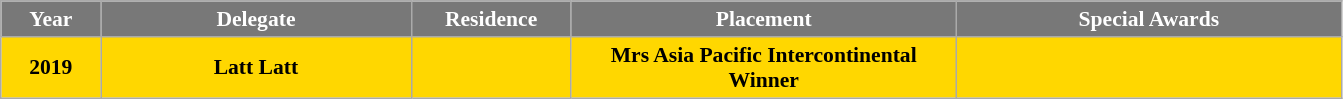<table class="wikitable sortable" style="font-size: 90%; text-align:center">
<tr>
<th width="60" style="background-color:#787878;color:#FFFFFF;">Year</th>
<th width="200" style="background-color:#787878;color:#FFFFFF;">Delegate</th>
<th width="100" style="background-color:#787878;color:#FFFFFF;">Residence</th>
<th width="250" style="background-color:#787878;color:#FFFFFF;">Placement</th>
<th width="250" style="background-color:#787878;color:#FFFFFF;">Special Awards</th>
</tr>
<tr style="background-color:gold; font-weight: bold ">
<td><strong></strong> 2019</td>
<td>Latt Latt</td>
<td></td>
<td><strong>Mrs Asia Pacific Intercontinental Winner</strong></td>
<td></td>
</tr>
</table>
